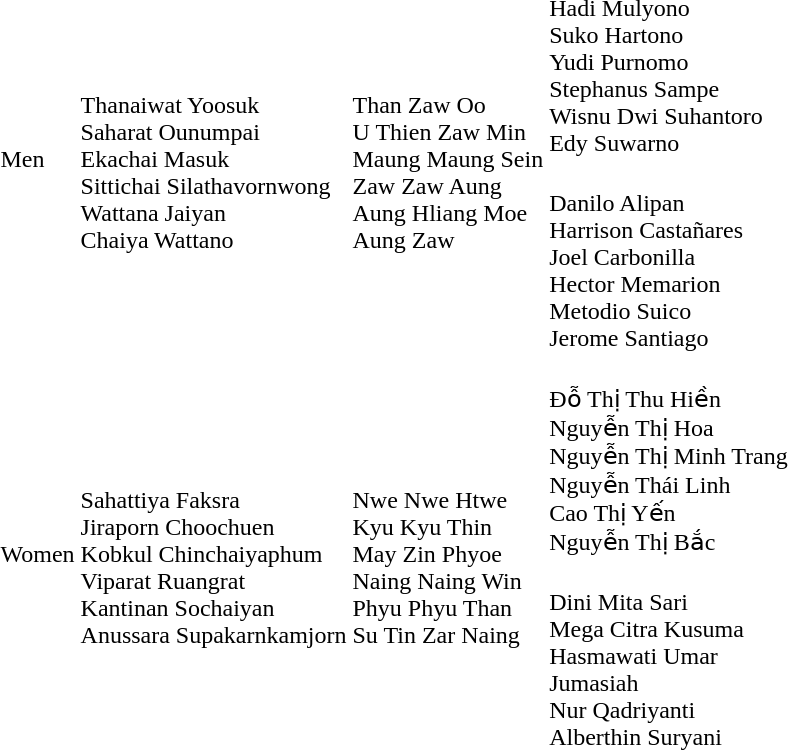<table>
<tr>
<td rowspan=2>Men</td>
<td rowspan=2><br>Thanaiwat Yoosuk<br>Saharat Ounumpai<br>Ekachai Masuk<br>Sittichai Silathavornwong<br>Wattana Jaiyan<br>Chaiya Wattano</td>
<td rowspan=2><br>Than Zaw Oo<br>U Thien Zaw Min<br>Maung Maung Sein<br>Zaw Zaw Aung<br>Aung Hliang Moe<br>Aung Zaw</td>
<td><br>Hadi Mulyono<br>Suko Hartono<br>Yudi Purnomo<br>Stephanus Sampe<br>Wisnu Dwi Suhantoro<br>Edy Suwarno</td>
</tr>
<tr>
<td><br>Danilo Alipan<br>Harrison Castañares<br>Joel Carbonilla<br>Hector Memarion<br>Metodio Suico<br>Jerome Santiago</td>
</tr>
<tr>
<td rowspan=2>Women</td>
<td rowspan=2><br>Sahattiya Faksra<br>Jiraporn Choochuen<br>Kobkul Chinchaiyaphum<br>Viparat Ruangrat<br>Kantinan Sochaiyan<br>Anussara Supakarnkamjorn</td>
<td rowspan=2><br>Nwe Nwe Htwe<br>Kyu Kyu Thin<br>May Zin Phyoe<br>Naing Naing Win<br>Phyu Phyu Than<br>Su Tin Zar Naing</td>
<td><br>Đỗ Thị Thu Hiền<br>Nguyễn Thị Hoa<br>Nguyễn Thị Minh Trang<br>Nguyễn Thái Linh<br>Cao Thị Yến<br>Nguyễn Thị Bắc</td>
</tr>
<tr>
<td><br>Dini Mita Sari<br>Mega Citra Kusuma<br>Hasmawati Umar<br>Jumasiah<br>Nur Qadriyanti<br>Alberthin Suryani</td>
</tr>
</table>
